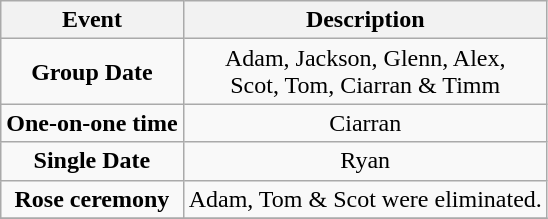<table class="wikitable sortable" style="text-align:center;">
<tr>
<th>Event</th>
<th>Description</th>
</tr>
<tr>
<td><strong>Group Date</strong></td>
<td>Adam, Jackson, Glenn, Alex,<br>Scot, Tom, Ciarran & Timm</td>
</tr>
<tr>
<td><strong>One-on-one time</strong></td>
<td>Ciarran</td>
</tr>
<tr>
<td><strong>Single Date</strong></td>
<td>Ryan</td>
</tr>
<tr>
<td><strong>Rose ceremony</strong></td>
<td>Adam, Tom & Scot were eliminated.</td>
</tr>
<tr>
</tr>
</table>
